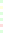<table style="font-size: 85%">
<tr>
<td style="background:#dfd;"></td>
</tr>
<tr>
<td style="background:#ffd;"></td>
</tr>
<tr>
<td style="background:#dfd;"></td>
</tr>
<tr>
<td style="background:#dfd;"></td>
</tr>
<tr>
<td style="background:#fdd;"></td>
</tr>
<tr>
<td style="background:#dfd;"></td>
</tr>
</table>
